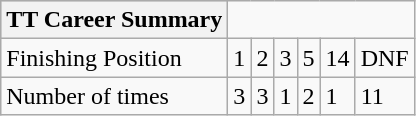<table class="wikitable">
<tr style="background:#CCCCCC;">
<th>TT Career Summary</th>
</tr>
<tr>
<td>Finishing Position</td>
<td>1</td>
<td>2</td>
<td>3</td>
<td>5</td>
<td>14</td>
<td>DNF</td>
</tr>
<tr>
<td>Number of times</td>
<td>3</td>
<td>3</td>
<td>1</td>
<td>2</td>
<td>1</td>
<td>11</td>
</tr>
</table>
